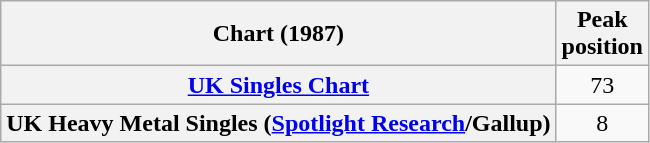<table class="wikitable plainrowheaders" style="text-align:center">
<tr>
<th>Chart (1987)</th>
<th>Peak<br>position</th>
</tr>
<tr>
<th scope="row"><a href='#'>UK Singles Chart</a></th>
<td>73</td>
</tr>
<tr>
<th scope="row">UK Heavy Metal Singles (<a href='#'>Spotlight Research</a>/Gallup)</th>
<td>8</td>
</tr>
</table>
